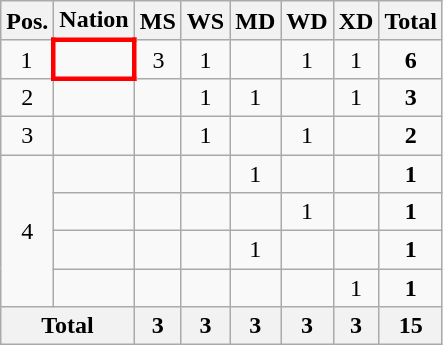<table class="wikitable" style="text-align:center">
<tr>
<th>Pos.</th>
<th>Nation</th>
<th>MS</th>
<th>WS</th>
<th>MD</th>
<th>WD</th>
<th>XD</th>
<th>Total</th>
</tr>
<tr>
<td>1</td>
<td align="left" style="border: 3px solid red"><strong></strong></td>
<td>3</td>
<td>1</td>
<td></td>
<td>1</td>
<td>1</td>
<td><strong>6</strong></td>
</tr>
<tr>
<td>2</td>
<td align="left"></td>
<td></td>
<td>1</td>
<td>1</td>
<td></td>
<td>1</td>
<td><strong>3</strong></td>
</tr>
<tr>
<td>3</td>
<td align="left"></td>
<td></td>
<td>1</td>
<td></td>
<td>1</td>
<td></td>
<td><strong>2</strong></td>
</tr>
<tr>
<td rowspan="4">4</td>
<td align="left"></td>
<td></td>
<td></td>
<td>1</td>
<td></td>
<td></td>
<td><strong>1</strong></td>
</tr>
<tr>
<td align="left"></td>
<td></td>
<td></td>
<td></td>
<td>1</td>
<td></td>
<td><strong>1</strong></td>
</tr>
<tr>
<td align="left"></td>
<td></td>
<td></td>
<td>1</td>
<td></td>
<td></td>
<td><strong>1</strong></td>
</tr>
<tr>
<td align="left"></td>
<td></td>
<td></td>
<td></td>
<td></td>
<td>1</td>
<td><strong>1</strong></td>
</tr>
<tr>
<th colspan="2">Total</th>
<th>3</th>
<th>3</th>
<th>3</th>
<th>3</th>
<th>3</th>
<th>15</th>
</tr>
</table>
